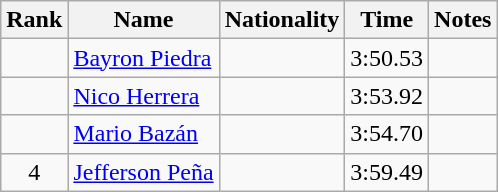<table class="wikitable sortable" style="text-align:center">
<tr>
<th>Rank</th>
<th>Name</th>
<th>Nationality</th>
<th>Time</th>
<th>Notes</th>
</tr>
<tr>
<td></td>
<td align=left><a href='#'>Bayron Piedra</a></td>
<td align=left></td>
<td>3:50.53</td>
<td></td>
</tr>
<tr>
<td></td>
<td align=left><a href='#'>Nico Herrera</a></td>
<td align=left></td>
<td>3:53.92</td>
<td></td>
</tr>
<tr>
<td></td>
<td align=left><a href='#'>Mario Bazán</a></td>
<td align=left></td>
<td>3:54.70</td>
<td></td>
</tr>
<tr>
<td>4</td>
<td align=left><a href='#'>Jefferson Peña</a></td>
<td align=left></td>
<td>3:59.49</td>
<td></td>
</tr>
</table>
